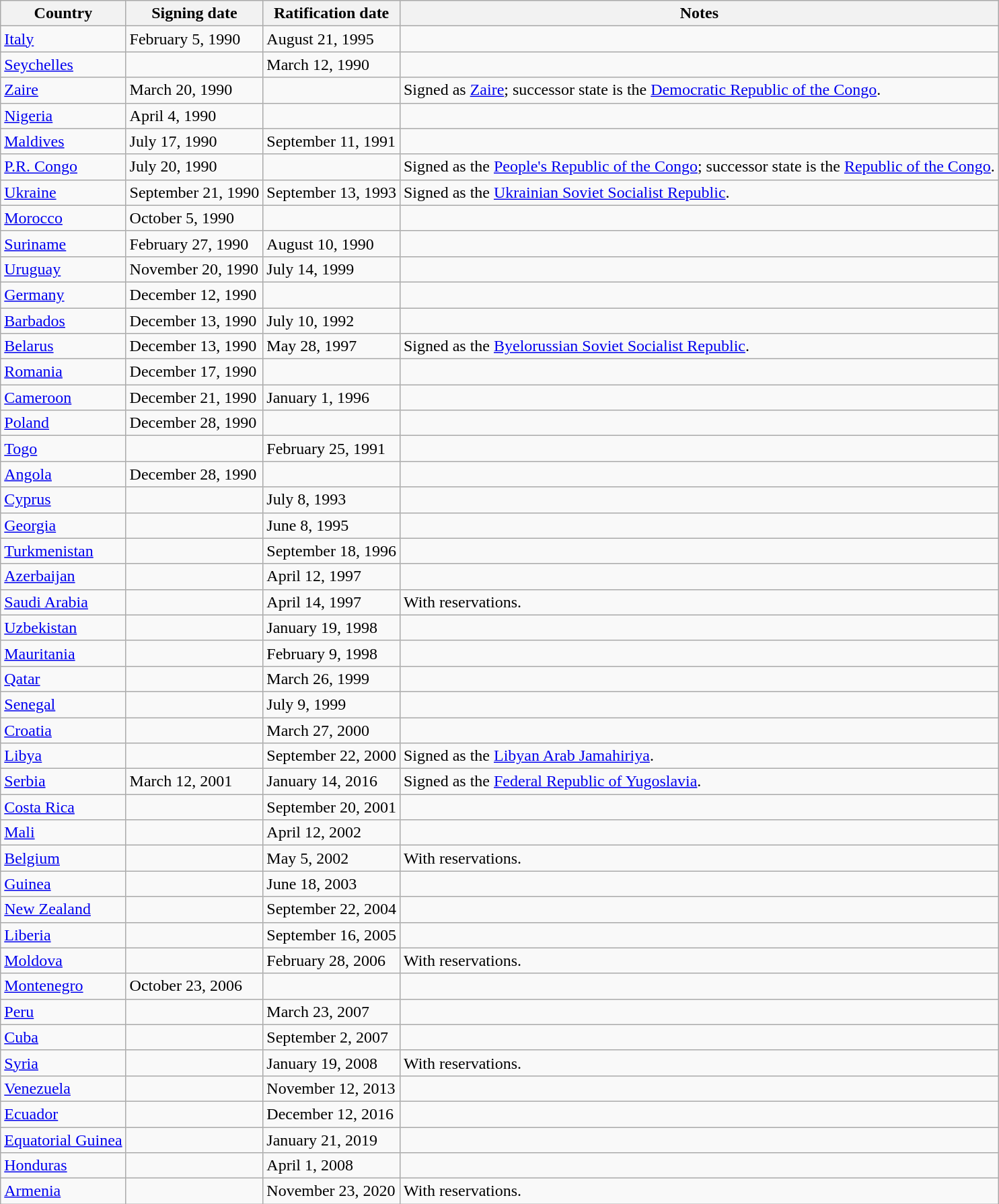<table class="wikitable sortable">
<tr>
<th>Country</th>
<th>Signing date</th>
<th>Ratification date</th>
<th>Notes</th>
</tr>
<tr>
<td> <a href='#'>Italy</a></td>
<td data-sort-value="1990-02-02">February 5, 1990</td>
<td data-sort-value="1995-08-21">August 21, 1995</td>
<td></td>
</tr>
<tr>
<td> <a href='#'>Seychelles</a></td>
<td></td>
<td data-sort-value="1990-03-12">March 12, 1990</td>
<td></td>
</tr>
<tr>
<td> <a href='#'>Zaire</a></td>
<td data-sort-value="1990-03-20">March 20, 1990</td>
<td></td>
<td>Signed as <a href='#'>Zaire</a>; successor state is the <a href='#'>Democratic Republic of the Congo</a>.</td>
</tr>
<tr>
<td> <a href='#'>Nigeria</a></td>
<td data-sort-value="1990-04-04">April 4, 1990</td>
<td></td>
<td></td>
</tr>
<tr>
<td> <a href='#'>Maldives</a></td>
<td data-sort-value="1990-07-17">July 17, 1990</td>
<td data-sort-value="1991-09-11">September 11, 1991</td>
<td></td>
</tr>
<tr>
<td> <a href='#'>P.R. Congo</a></td>
<td data-sort-value="1990-07-20">July 20, 1990</td>
<td></td>
<td>Signed as the <a href='#'>People's Republic of the Congo</a>; successor state is the <a href='#'>Republic of the Congo</a>.</td>
</tr>
<tr>
<td> <a href='#'>Ukraine</a></td>
<td data-sort-value="1990-09-21">September 21, 1990</td>
<td data-sort-value="1993-09-13">September 13, 1993</td>
<td>Signed as the <a href='#'>Ukrainian Soviet Socialist Republic</a>.</td>
</tr>
<tr>
<td> <a href='#'>Morocco</a></td>
<td data-sort-value="1990-10-05">October 5, 1990</td>
<td></td>
<td></td>
</tr>
<tr>
<td> <a href='#'>Suriname</a></td>
<td data-sort-value="1990-02-27">February 27, 1990</td>
<td data-sort-value="1990-08-10">August 10, 1990</td>
<td></td>
</tr>
<tr>
<td> <a href='#'>Uruguay</a></td>
<td data-sort-value="1990-11-20">November 20, 1990</td>
<td data-sort-value="1999-07-14">July 14, 1999</td>
<td></td>
</tr>
<tr>
<td> <a href='#'>Germany</a></td>
<td data-sort-value="1990-12-12">December 12, 1990</td>
<td></td>
<td></td>
</tr>
<tr>
<td> <a href='#'>Barbados</a></td>
<td data-sort-value="1990-12-13">December 13, 1990</td>
<td data-sort-value="1992-07-10">July 10, 1992</td>
<td></td>
</tr>
<tr>
<td> <a href='#'>Belarus</a></td>
<td data-sort-value="1990-12-13">December 13, 1990</td>
<td data-sort-value="1997-05-28">May 28, 1997</td>
<td>Signed as the <a href='#'>Byelorussian Soviet Socialist Republic</a>.</td>
</tr>
<tr>
<td> <a href='#'>Romania</a></td>
<td data-sort-value="1990-12-17">December 17, 1990</td>
<td></td>
<td></td>
</tr>
<tr>
<td> <a href='#'>Cameroon</a></td>
<td data-sort-value="1990-12-21">December 21, 1990</td>
<td data-sort-value="1996-01-01">January 1, 1996</td>
<td></td>
</tr>
<tr>
<td> <a href='#'>Poland</a></td>
<td data-sort-value="1990-12-28">December 28, 1990</td>
<td></td>
<td></td>
</tr>
<tr>
<td> <a href='#'>Togo</a></td>
<td></td>
<td data-sort-value="1991-02-25">February 25, 1991</td>
<td></td>
</tr>
<tr>
<td> <a href='#'>Angola</a></td>
<td data-sort-value="1990-12-28">December 28, 1990</td>
<td></td>
<td></td>
</tr>
<tr>
<td> <a href='#'>Cyprus</a></td>
<td></td>
<td data-sort-value="1993-07-08">July 8, 1993</td>
<td></td>
</tr>
<tr>
<td> <a href='#'>Georgia</a></td>
<td></td>
<td data-sort-value="1995-06-08">June 8, 1995</td>
<td></td>
</tr>
<tr>
<td> <a href='#'>Turkmenistan</a></td>
<td></td>
<td data-sort-value="1996-09-18">September 18, 1996</td>
<td></td>
</tr>
<tr>
<td> <a href='#'>Azerbaijan</a></td>
<td></td>
<td data-sort-value="1997-04-12">April 12, 1997</td>
<td></td>
</tr>
<tr>
<td> <a href='#'>Saudi Arabia</a></td>
<td></td>
<td data-sort-value="1997-04-14">April 14, 1997</td>
<td>With reservations.</td>
</tr>
<tr>
<td> <a href='#'>Uzbekistan</a></td>
<td></td>
<td data-sort-value="1998-01-19">January 19, 1998</td>
<td></td>
</tr>
<tr>
<td> <a href='#'>Mauritania</a></td>
<td></td>
<td data-sort-value="1998-02-09">February 9, 1998</td>
<td></td>
</tr>
<tr>
<td> <a href='#'>Qatar</a></td>
<td></td>
<td data-sort-value="1999-03-26">March 26, 1999</td>
<td></td>
</tr>
<tr>
<td> <a href='#'>Senegal</a></td>
<td></td>
<td data-sort-value="1999-07-09">July 9, 1999</td>
<td></td>
</tr>
<tr>
<td> <a href='#'>Croatia</a></td>
<td></td>
<td data-sort-value="2000-03-27">March 27, 2000</td>
<td></td>
</tr>
<tr>
<td> <a href='#'>Libya</a></td>
<td></td>
<td data-sort-value="2000-09-22">September 22, 2000</td>
<td>Signed as the <a href='#'>Libyan Arab Jamahiriya</a>.</td>
</tr>
<tr>
<td> <a href='#'>Serbia</a></td>
<td data-sort-value="2001-03-12">March 12, 2001</td>
<td data-sort-value="2016-01-14">January 14, 2016</td>
<td>Signed as the <a href='#'>Federal Republic of Yugoslavia</a>.</td>
</tr>
<tr>
<td> <a href='#'>Costa Rica</a></td>
<td></td>
<td data-sort-value="2001-09-20">September 20, 2001</td>
<td></td>
</tr>
<tr>
<td> <a href='#'>Mali</a></td>
<td></td>
<td data-sort-value="2002-04-12">April 12, 2002</td>
<td></td>
</tr>
<tr>
<td> <a href='#'>Belgium</a></td>
<td></td>
<td data-sort-value="2002-05-05">May 5, 2002</td>
<td>With reservations.</td>
</tr>
<tr>
<td> <a href='#'>Guinea</a></td>
<td></td>
<td data-sort-value="2003-06-18">June 18, 2003</td>
<td></td>
</tr>
<tr>
<td> <a href='#'>New Zealand</a></td>
<td></td>
<td data-sort-value="2004-09-22">September 22, 2004</td>
<td></td>
</tr>
<tr>
<td> <a href='#'>Liberia</a></td>
<td></td>
<td data-sort-value="2005-09-16">September 16, 2005</td>
<td></td>
</tr>
<tr>
<td> <a href='#'>Moldova</a></td>
<td></td>
<td data-sort-value="2006-02-28">February 28, 2006</td>
<td>With reservations.</td>
</tr>
<tr>
<td> <a href='#'>Montenegro</a></td>
<td data-sort-value="2006-10-23">October 23, 2006</td>
<td></td>
<td></td>
</tr>
<tr>
<td> <a href='#'>Peru</a></td>
<td></td>
<td data-sort-value="2007-03-23">March 23, 2007</td>
<td></td>
</tr>
<tr>
<td> <a href='#'>Cuba</a></td>
<td></td>
<td data-sort-value="2007-09-02">September 2, 2007</td>
<td></td>
</tr>
<tr>
<td> <a href='#'>Syria</a></td>
<td></td>
<td data-sort-value="2008-01-19">January 19, 2008</td>
<td>With reservations.</td>
</tr>
<tr>
<td> <a href='#'>Venezuela</a></td>
<td></td>
<td data-sort-value="2013-11-12">November 12, 2013</td>
<td></td>
</tr>
<tr>
<td> <a href='#'>Ecuador</a></td>
<td></td>
<td data-sort-value="2016-12-12">December 12, 2016</td>
<td></td>
</tr>
<tr>
<td> <a href='#'>Equatorial Guinea</a></td>
<td></td>
<td data-sort-value="2019-01-21">January 21, 2019</td>
<td></td>
</tr>
<tr>
<td> <a href='#'>Honduras</a></td>
<td></td>
<td data-sort-value="1990-04-01">April 1, 2008</td>
<td></td>
</tr>
<tr>
<td> <a href='#'>Armenia</a></td>
<td></td>
<td data-sort-value="2020-11-23">November 23, 2020</td>
<td>With reservations.</td>
</tr>
</table>
